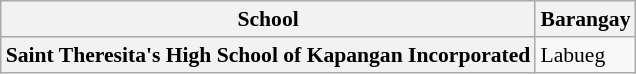<table class="wikitable collapsible sortable collapsed plainrowheaders" style="font-size:90%;">
<tr>
<th scope="col">School</th>
<th scope="col">Barangay</th>
</tr>
<tr>
<th scope="row">Saint Theresita's High School of Kapangan Incorporated</th>
<td>Labueg</td>
</tr>
</table>
